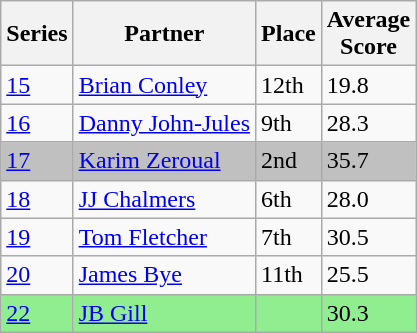<table class="wikitable sortable" text-align:center;">
<tr>
<th>Series</th>
<th>Partner</th>
<th>Place</th>
<th>Average<br>Score</th>
</tr>
<tr>
<td><a href='#'>15</a></td>
<td><a href='#'>Brian Conley</a></td>
<td>12th</td>
<td>19.8</td>
</tr>
<tr>
<td><a href='#'>16</a></td>
<td><a href='#'>Danny John-Jules</a></td>
<td>9th</td>
<td>28.3</td>
</tr>
<tr bgcolor="silver">
<td><a href='#'>17</a></td>
<td><a href='#'>Karim Zeroual</a></td>
<td>2nd</td>
<td>35.7</td>
</tr>
<tr>
<td><a href='#'>18</a></td>
<td><a href='#'>JJ Chalmers</a></td>
<td>6th</td>
<td>28.0</td>
</tr>
<tr>
<td><a href='#'>19</a></td>
<td><a href='#'>Tom Fletcher</a></td>
<td>7th</td>
<td>30.5</td>
</tr>
<tr>
<td><a href='#'>20</a></td>
<td><a href='#'>James Bye</a></td>
<td>11th</td>
<td>25.5</td>
</tr>
<tr bgcolor="lightgreen">
<td><a href='#'>22</a></td>
<td><a href='#'>JB Gill</a></td>
<td></td>
<td>30.3</td>
</tr>
</table>
